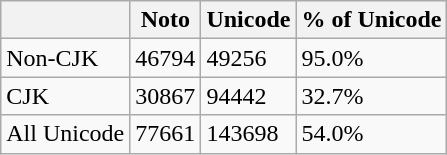<table class="wikitable">
<tr>
<th></th>
<th>Noto</th>
<th>Unicode</th>
<th>% of Unicode</th>
</tr>
<tr>
<td>Non-CJK</td>
<td>46794</td>
<td>49256</td>
<td>95.0%</td>
</tr>
<tr>
<td>CJK</td>
<td>30867</td>
<td>94442</td>
<td>32.7%</td>
</tr>
<tr>
<td>All Unicode</td>
<td>77661</td>
<td>143698</td>
<td>54.0%</td>
</tr>
</table>
